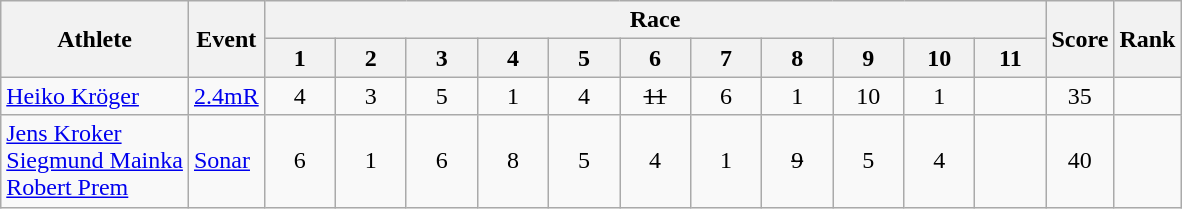<table class=wikitable>
<tr>
<th rowspan="2">Athlete</th>
<th rowspan="2">Event</th>
<th colspan="11">Race</th>
<th rowspan="2">Score</th>
<th rowspan="2">Rank</th>
</tr>
<tr>
<th width="40">1</th>
<th width="40">2</th>
<th width="40">3</th>
<th width="40">4</th>
<th width="40">5</th>
<th width="40">6</th>
<th width="40">7</th>
<th width="40">8</th>
<th width="40">9</th>
<th width="40">10</th>
<th width="40">11</th>
</tr>
<tr>
<td><a href='#'>Heiko Kröger</a></td>
<td><a href='#'>2.4mR</a></td>
<td style="text-align:center;">4</td>
<td style="text-align:center;">3</td>
<td style="text-align:center;">5</td>
<td style="text-align:center;">1</td>
<td style="text-align:center;">4</td>
<td style="text-align:center;"><s>11</s></td>
<td style="text-align:center;">6</td>
<td style="text-align:center;">1</td>
<td style="text-align:center;">10</td>
<td style="text-align:center;">1</td>
<td style="text-align:center;"></td>
<td style="text-align:center;">35</td>
<td style="text-align:center;"></td>
</tr>
<tr>
<td><a href='#'>Jens Kroker</a><br><a href='#'>Siegmund Mainka</a><br><a href='#'>Robert Prem</a></td>
<td><a href='#'>Sonar</a></td>
<td style="text-align:center;">6</td>
<td style="text-align:center;">1</td>
<td style="text-align:center;">6</td>
<td style="text-align:center;">8</td>
<td style="text-align:center;">5</td>
<td style="text-align:center;">4</td>
<td style="text-align:center;">1</td>
<td style="text-align:center;"><s>9</s></td>
<td style="text-align:center;">5</td>
<td style="text-align:center;">4</td>
<td style="text-align:center;"></td>
<td style="text-align:center;">40</td>
<td style="text-align:center;"></td>
</tr>
</table>
